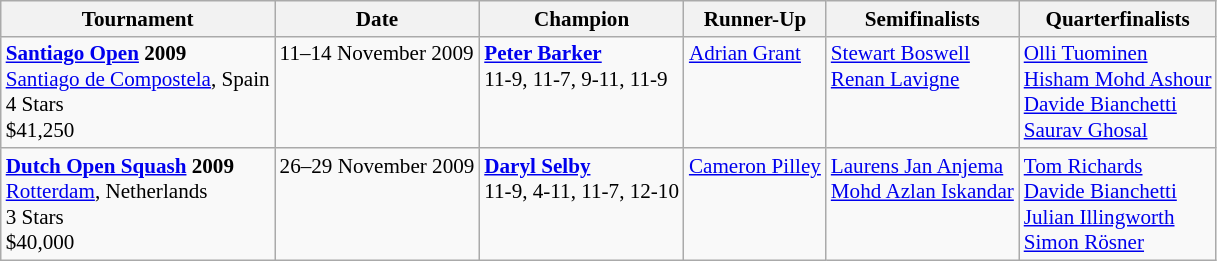<table class="wikitable" style="font-size:88%">
<tr>
<th>Tournament</th>
<th>Date</th>
<th>Champion</th>
<th>Runner-Up</th>
<th>Semifinalists</th>
<th>Quarterfinalists</th>
</tr>
<tr valign=top>
<td><strong><a href='#'>Santiago Open</a> 2009</strong><br> <a href='#'>Santiago de Compostela</a>, Spain<br>4 Stars<br>$41,250</td>
<td>11–14 November 2009</td>
<td> <strong><a href='#'>Peter Barker</a></strong><br>11-9, 11-7, 9-11, 11-9</td>
<td> <a href='#'>Adrian Grant</a></td>
<td> <a href='#'>Stewart Boswell</a><br> <a href='#'>Renan Lavigne</a></td>
<td> <a href='#'>Olli Tuominen</a><br> <a href='#'>Hisham Mohd Ashour</a><br> <a href='#'>Davide Bianchetti</a><br> <a href='#'>Saurav Ghosal</a></td>
</tr>
<tr valign=top>
<td><strong><a href='#'>Dutch Open Squash</a> 2009</strong><br> <a href='#'>Rotterdam</a>, Netherlands<br>3 Stars<br>$40,000</td>
<td>26–29 November 2009</td>
<td> <strong><a href='#'>Daryl Selby</a></strong><br>11-9, 4-11, 11-7, 12-10</td>
<td> <a href='#'>Cameron Pilley</a></td>
<td> <a href='#'>Laurens Jan Anjema</a><br> <a href='#'>Mohd Azlan Iskandar</a></td>
<td> <a href='#'>Tom Richards</a><br> <a href='#'>Davide Bianchetti</a><br> <a href='#'>Julian Illingworth</a><br> <a href='#'>Simon Rösner</a></td>
</tr>
</table>
